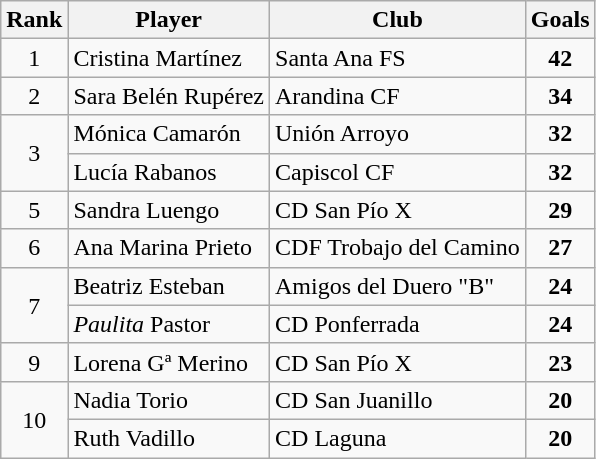<table class="wikitable" style="text-align:center">
<tr>
<th>Rank</th>
<th>Player</th>
<th>Club</th>
<th>Goals</th>
</tr>
<tr>
<td>1</td>
<td align="left">Cristina Martínez</td>
<td align="left">Santa Ana FS</td>
<td><strong>42</strong></td>
</tr>
<tr>
<td>2</td>
<td align="left">Sara Belén Rupérez</td>
<td align="left">Arandina CF</td>
<td><strong>34</strong></td>
</tr>
<tr>
<td rowspan="2">3</td>
<td align="left">Mónica Camarón</td>
<td align="left">Unión Arroyo</td>
<td><strong>32</strong></td>
</tr>
<tr>
<td align="left">Lucía Rabanos</td>
<td align="left">Capiscol CF</td>
<td><strong>32</strong></td>
</tr>
<tr>
<td>5</td>
<td align="left">Sandra Luengo</td>
<td align="left">CD San Pío X</td>
<td><strong>29</strong></td>
</tr>
<tr>
<td>6</td>
<td align="left">Ana Marina Prieto</td>
<td align="left">CDF Trobajo del Camino</td>
<td><strong>27</strong></td>
</tr>
<tr>
<td rowspan="2">7</td>
<td align="left">Beatriz Esteban</td>
<td align="left">Amigos del Duero "B"</td>
<td><strong>24</strong></td>
</tr>
<tr>
<td align="left"><em>Paulita</em> Pastor</td>
<td align="left">CD Ponferrada</td>
<td><strong>24</strong></td>
</tr>
<tr>
<td>9</td>
<td align="left">Lorena Gª Merino</td>
<td align="left">CD San Pío X</td>
<td><strong>23</strong></td>
</tr>
<tr>
<td rowspan="2">10</td>
<td align="left">Nadia Torio</td>
<td align="left">CD San Juanillo</td>
<td><strong>20</strong></td>
</tr>
<tr>
<td align="left">Ruth Vadillo</td>
<td align="left">CD Laguna</td>
<td><strong>20</strong></td>
</tr>
</table>
